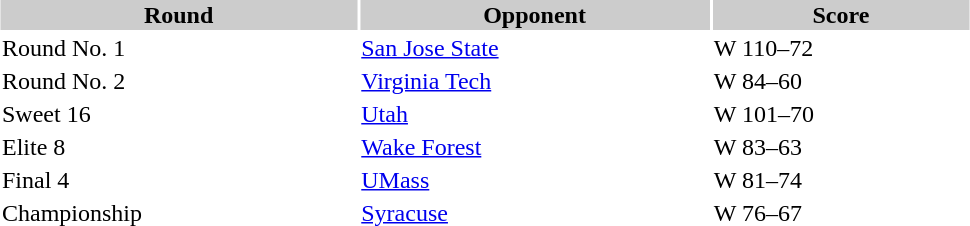<table style="width:650px; border:'1' 'solid' 'gray'; margin:auto;">
<tr>
<th style="background:#ccc;">Round</th>
<th style="background:#ccc;">Opponent</th>
<th style="background:#ccc;">Score</th>
</tr>
<tr>
<td>Round No. 1</td>
<td><a href='#'>San Jose State</a></td>
<td>W 110–72</td>
</tr>
<tr>
<td>Round No. 2</td>
<td><a href='#'>Virginia Tech</a></td>
<td>W 84–60</td>
</tr>
<tr>
<td>Sweet 16</td>
<td><a href='#'>Utah</a></td>
<td>W 101–70</td>
</tr>
<tr>
<td>Elite 8</td>
<td><a href='#'>Wake Forest</a></td>
<td>W 83–63</td>
</tr>
<tr>
<td>Final 4</td>
<td><a href='#'>UMass</a></td>
<td>W 81–74</td>
</tr>
<tr>
<td>Championship</td>
<td><a href='#'>Syracuse</a></td>
<td>W 76–67</td>
</tr>
</table>
